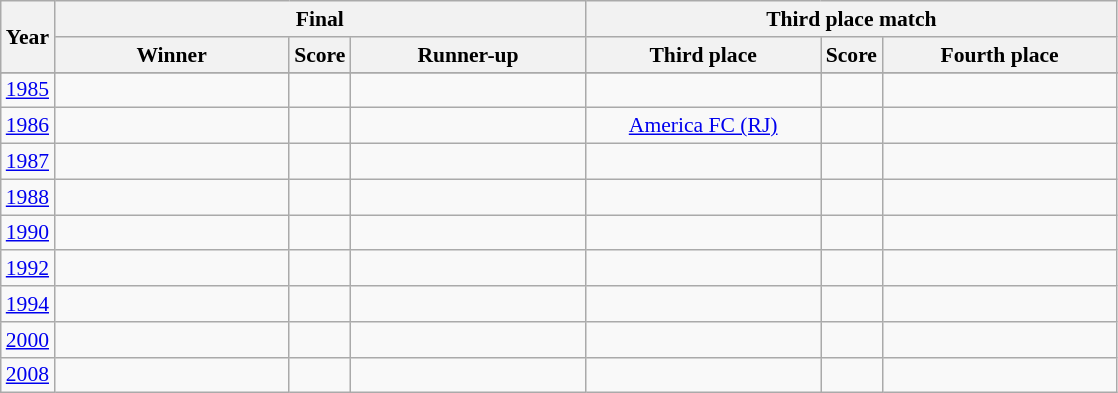<table class="wikitable sortable" style="font-size:90%; text-align:center; width:;">
<tr>
<th rowspan="2">Year</th>
<th colspan="3">Final</th>
<th colspan="3">Third place match</th>
</tr>
<tr>
<th width=150px>Winner</th>
<th width=>Score</th>
<th width=150px>Runner-up</th>
<th width=150px>Third place</th>
<th width=>Score</th>
<th width=150px>Fourth place</th>
</tr>
<tr>
</tr>
<tr>
<td><a href='#'>1985</a></td>
<td><strong></strong></td>
<td></td>
<td></td>
<td></td>
<td></td>
<td></td>
</tr>
<tr>
<td><a href='#'>1986</a></td>
<td><strong></strong></td>
<td></td>
<td></td>
<td><a href='#'>America FC (RJ)</a></td>
<td></td>
<td></td>
</tr>
<tr>
<td><a href='#'>1987</a></td>
<td><strong></strong></td>
<td></td>
<td></td>
<td></td>
<td></td>
<td></td>
</tr>
<tr>
<td><a href='#'>1988</a></td>
<td><strong></strong></td>
<td></td>
<td></td>
<td></td>
<td></td>
<td></td>
</tr>
<tr>
<td><a href='#'>1990</a></td>
<td><strong></strong></td>
<td></td>
<td></td>
<td></td>
<td></td>
<td></td>
</tr>
<tr>
<td><a href='#'>1992</a></td>
<td><strong></strong></td>
<td></td>
<td></td>
<td></td>
<td></td>
<td></td>
</tr>
<tr>
<td><a href='#'>1994</a></td>
<td><strong></strong></td>
<td></td>
<td></td>
<td></td>
<td></td>
<td></td>
</tr>
<tr>
<td><a href='#'>2000</a></td>
<td><strong></strong></td>
<td></td>
<td></td>
<td></td>
<td></td>
<td></td>
</tr>
<tr>
<td><a href='#'>2008</a></td>
<td><strong></strong></td>
<td></td>
<td></td>
<td></td>
<td></td>
<td></td>
</tr>
</table>
